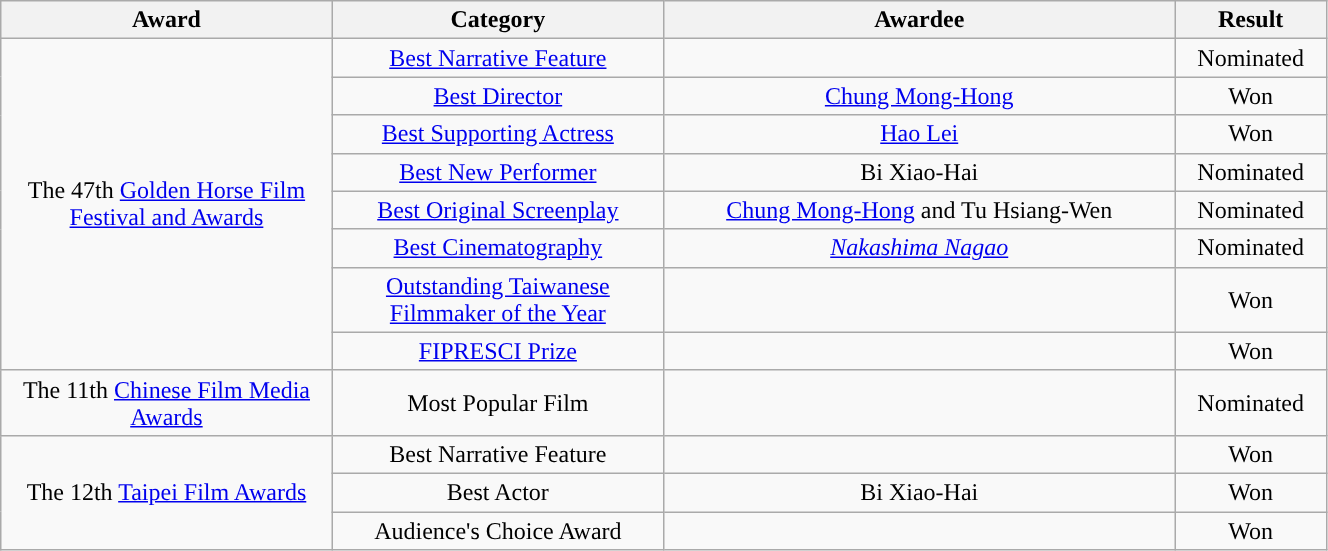<table class="wikitable" width="70%">
<tr>
<th width="25%">Award</th>
<th width="25%">Category</th>
<th width="<!保留調整空間">Awardee</th>
<th>Result</th>
</tr>
<tr align="center">
<td rowspan="8">The 47th <a href='#'>Golden Horse Film Festival and Awards</a></td>
<td><a href='#'>Best Narrative Feature</a></td>
<td></td>
<td>Nominated</td>
</tr>
<tr align="center">
<td><a href='#'>Best Director</a></td>
<td><a href='#'>Chung Mong-Hong</a></td>
<td>Won</td>
</tr>
<tr align="center">
<td><a href='#'>Best Supporting Actress</a></td>
<td><a href='#'>Hao Lei</a></td>
<td>Won</td>
</tr>
<tr align="center">
<td><a href='#'>Best New Performer</a></td>
<td>Bi Xiao-Hai</td>
<td>Nominated</td>
</tr>
<tr align="center">
<td><a href='#'>Best Original Screenplay</a></td>
<td><a href='#'>Chung Mong-Hong</a> and Tu Hsiang-Wen</td>
<td>Nominated</td>
</tr>
<tr align="center">
<td><a href='#'>Best Cinematography</a></td>
<td><em><a href='#'>Nakashima Nagao</a></em></td>
<td>Nominated</td>
</tr>
<tr align="center">
<td><a href='#'>Outstanding Taiwanese Filmmaker of the Year</a></td>
<td></td>
<td>Won</td>
</tr>
<tr align="center">
<td><a href='#'>FIPRESCI Prize</a></td>
<td></td>
<td>Won</td>
</tr>
<tr align="center">
<td>The 11th <a href='#'>Chinese Film Media Awards</a></td>
<td>Most Popular Film</td>
<td></td>
<td>Nominated</td>
</tr>
<tr align="center">
<td rowspan="3">The 12th <a href='#'>Taipei Film Awards</a></td>
<td>Best Narrative Feature</td>
<td></td>
<td>Won</td>
</tr>
<tr align="center">
<td>Best Actor</td>
<td>Bi Xiao-Hai</td>
<td>Won</td>
</tr>
<tr align="center">
<td>Audience's Choice Award</td>
<td></td>
<td>Won</td>
</tr>
</table>
